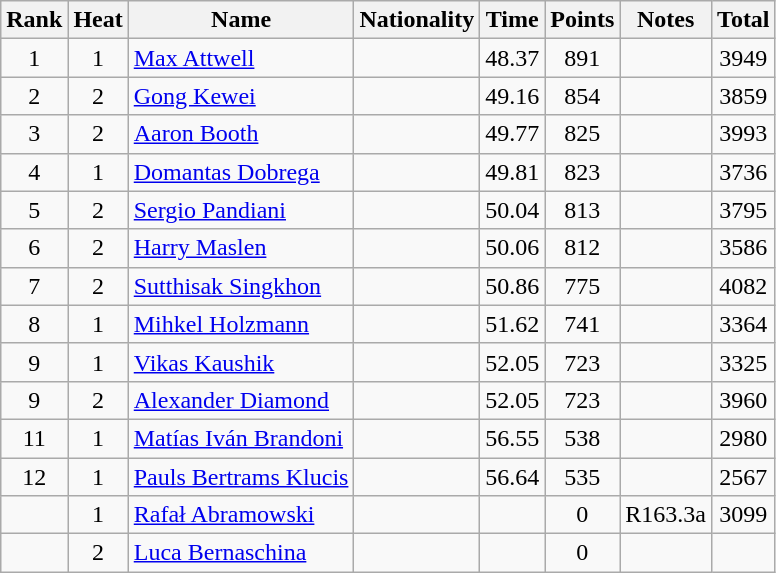<table class="wikitable sortable" style="text-align:center">
<tr>
<th>Rank</th>
<th>Heat</th>
<th>Name</th>
<th>Nationality</th>
<th>Time</th>
<th>Points</th>
<th>Notes</th>
<th>Total</th>
</tr>
<tr>
<td>1</td>
<td>1</td>
<td align="left"><a href='#'>Max Attwell</a></td>
<td align=left></td>
<td>48.37</td>
<td>891</td>
<td></td>
<td>3949</td>
</tr>
<tr>
<td>2</td>
<td>2</td>
<td align="left"><a href='#'>Gong Kewei</a></td>
<td align=left></td>
<td>49.16</td>
<td>854</td>
<td></td>
<td>3859</td>
</tr>
<tr>
<td>3</td>
<td>2</td>
<td align="left"><a href='#'>Aaron Booth</a></td>
<td align=left></td>
<td>49.77</td>
<td>825</td>
<td></td>
<td>3993</td>
</tr>
<tr>
<td>4</td>
<td>1</td>
<td align="left"><a href='#'>Domantas Dobrega</a></td>
<td align=left></td>
<td>49.81</td>
<td>823</td>
<td></td>
<td>3736</td>
</tr>
<tr>
<td>5</td>
<td>2</td>
<td align="left"><a href='#'>Sergio Pandiani</a></td>
<td align=left></td>
<td>50.04</td>
<td>813</td>
<td></td>
<td>3795</td>
</tr>
<tr>
<td>6</td>
<td>2</td>
<td align="left"><a href='#'>Harry Maslen</a></td>
<td align=left></td>
<td>50.06</td>
<td>812</td>
<td></td>
<td>3586</td>
</tr>
<tr>
<td>7</td>
<td>2</td>
<td align="left"><a href='#'>Sutthisak Singkhon</a></td>
<td align=left></td>
<td>50.86</td>
<td>775</td>
<td></td>
<td>4082</td>
</tr>
<tr>
<td>8</td>
<td>1</td>
<td align="left"><a href='#'>Mihkel Holzmann</a></td>
<td align=left></td>
<td>51.62</td>
<td>741</td>
<td></td>
<td>3364</td>
</tr>
<tr>
<td>9</td>
<td>1</td>
<td align="left"><a href='#'>Vikas Kaushik</a></td>
<td align=left></td>
<td>52.05</td>
<td>723</td>
<td></td>
<td>3325</td>
</tr>
<tr>
<td>9</td>
<td>2</td>
<td align="left"><a href='#'>Alexander Diamond</a></td>
<td align=left></td>
<td>52.05</td>
<td>723</td>
<td></td>
<td>3960</td>
</tr>
<tr>
<td>11</td>
<td>1</td>
<td align="left"><a href='#'>Matías Iván Brandoni</a></td>
<td align=left></td>
<td>56.55</td>
<td>538</td>
<td></td>
<td>2980</td>
</tr>
<tr>
<td>12</td>
<td>1</td>
<td align="left"><a href='#'>Pauls Bertrams Klucis</a></td>
<td align=left></td>
<td>56.64</td>
<td>535</td>
<td></td>
<td>2567</td>
</tr>
<tr>
<td></td>
<td>1</td>
<td align="left"><a href='#'>Rafał Abramowski</a></td>
<td align=left></td>
<td></td>
<td>0</td>
<td>R163.3a</td>
<td>3099</td>
</tr>
<tr>
<td></td>
<td>2</td>
<td align="left"><a href='#'>Luca Bernaschina</a></td>
<td align=left></td>
<td></td>
<td>0</td>
<td></td>
<td></td>
</tr>
</table>
